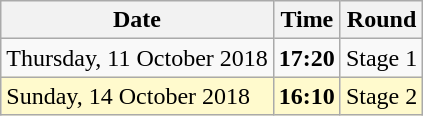<table class="wikitable">
<tr>
<th>Date</th>
<th>Time</th>
<th>Round</th>
</tr>
<tr>
<td>Thursday, 11 October 2018</td>
<td><strong>17:20</strong></td>
<td>Stage 1</td>
</tr>
<tr>
<td style=background:lemonchiffon>Sunday, 14 October 2018</td>
<td style=background:lemonchiffon><strong>16:10</strong></td>
<td style=background:lemonchiffon>Stage   2</td>
</tr>
</table>
